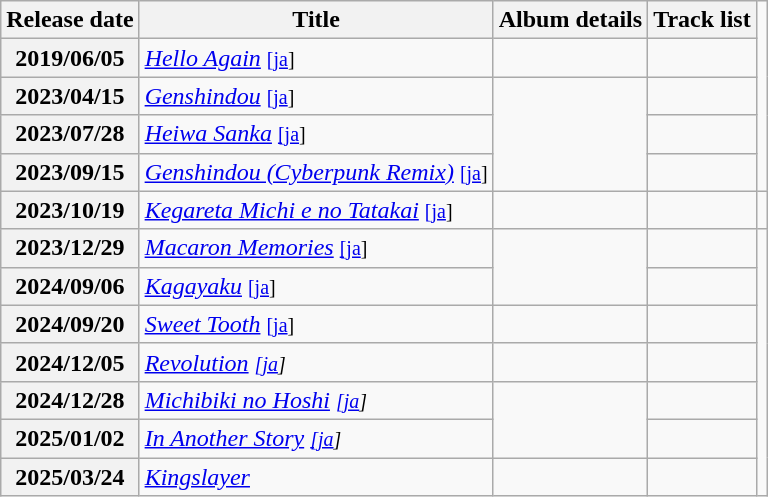<table class="wikitable">
<tr>
<th>Release date</th>
<th>Title</th>
<th>Album details</th>
<th>Track list</th>
</tr>
<tr>
<th>2019/06/05</th>
<td><em><a href='#'>Hello Again</a></em> <small><a href='#'>[ja</a>]</small></td>
<td><br></td>
<td></td>
</tr>
<tr>
<th>2023/04/15</th>
<td><em><a href='#'>Genshindou</a></em> <small><a href='#'>[ja</a>]</small></td>
<td rowspan="3"><br></td>
<td><br></td>
</tr>
<tr>
<th>2023/07/28</th>
<td><em><a href='#'>Heiwa Sanka</a></em> <small><a href='#'>[ja</a>]</small></td>
<td><br></td>
</tr>
<tr>
<th>2023/09/15</th>
<td><em><a href='#'>Genshindou (Cyberpunk Remix)</a></em> <small><a href='#'>[ja</a>]</small></td>
<td><br></td>
</tr>
<tr>
<th>2023/10/19</th>
<td><em><a href='#'>Kegareta Michi e no Tatakai</a></em> <small><a href='#'>[ja</a>]</small></td>
<td><br></td>
<td><br></td>
<td></td>
</tr>
<tr>
<th>2023/12/29</th>
<td><em><a href='#'>Macaron Memories</a></em> <small><a href='#'>[ja</a>]</small></td>
<td rowspan="2"><br></td>
<td><br></td>
</tr>
<tr>
<th>2024/09/06</th>
<td><em><a href='#'>Kagayaku</a></em> <small><a href='#'>[ja</a>]</small></td>
<td></td>
</tr>
<tr>
<th>2024/09/20</th>
<td><em><a href='#'>Sweet Tooth</a></em> <small><a href='#'>[ja</a>]</small></td>
<td></td>
<td></td>
</tr>
<tr>
<th>2024/12/05</th>
<td><em><a href='#'>Revolution</a> <small><a href='#'>[ja</a>]</small></em></td>
<td></td>
<td></td>
</tr>
<tr>
<th>2024/12/28</th>
<td><em><a href='#'>Michibiki no Hoshi</a> <small><a href='#'>[ja</a>]</small></em></td>
<td rowspan="2"></td>
<td></td>
</tr>
<tr>
<th>2025/01/02</th>
<td><em><a href='#'>In Another Story</a> <small><a href='#'>[ja</a>]</small></em></td>
<td></td>
</tr>
<tr>
<th>2025/03/24</th>
<td><a href='#'><em>Kingslayer</em></a></td>
<td></td>
<td></td>
</tr>
</table>
